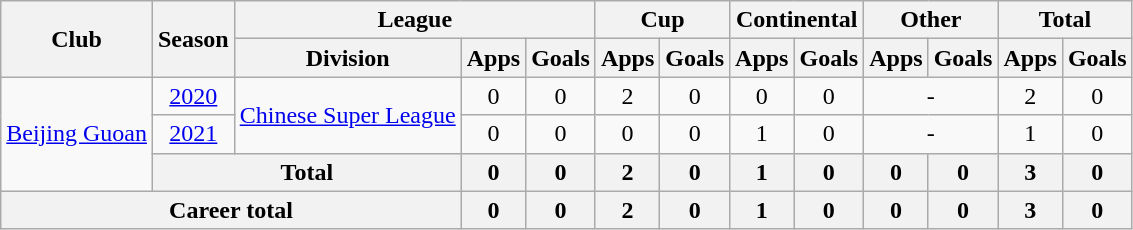<table class="wikitable" style="text-align: center">
<tr>
<th rowspan="2">Club</th>
<th rowspan="2">Season</th>
<th colspan="3">League</th>
<th colspan="2">Cup</th>
<th colspan="2">Continental</th>
<th colspan="2">Other</th>
<th colspan="2">Total</th>
</tr>
<tr>
<th>Division</th>
<th>Apps</th>
<th>Goals</th>
<th>Apps</th>
<th>Goals</th>
<th>Apps</th>
<th>Goals</th>
<th>Apps</th>
<th>Goals</th>
<th>Apps</th>
<th>Goals</th>
</tr>
<tr>
<td rowspan="3"><a href='#'>Beijing Guoan</a></td>
<td><a href='#'>2020</a></td>
<td rowspan="2"><a href='#'>Chinese Super League</a></td>
<td>0</td>
<td>0</td>
<td>2</td>
<td>0</td>
<td>0</td>
<td>0</td>
<td colspan="2">-</td>
<td>2</td>
<td>0</td>
</tr>
<tr>
<td><a href='#'>2021</a></td>
<td>0</td>
<td>0</td>
<td>0</td>
<td>0</td>
<td>1</td>
<td>0</td>
<td colspan="2">-</td>
<td>1</td>
<td>0</td>
</tr>
<tr>
<th colspan=2>Total</th>
<th>0</th>
<th>0</th>
<th>2</th>
<th>0</th>
<th>1</th>
<th>0</th>
<th>0</th>
<th>0</th>
<th>3</th>
<th>0</th>
</tr>
<tr>
<th colspan=3>Career total</th>
<th>0</th>
<th>0</th>
<th>2</th>
<th>0</th>
<th>1</th>
<th>0</th>
<th>0</th>
<th>0</th>
<th>3</th>
<th>0</th>
</tr>
</table>
